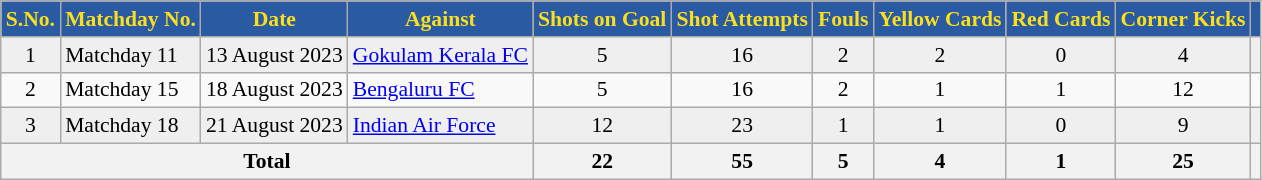<table class="wikitable sortable" style="font-size: 90%; text-align: center;">
<tr>
<th style="background:#2A5AA1; color:#FADF20; text-align:center;">S.No.</th>
<th style="background:#2A5AA1; color:#FADF20; text-align:center;">Matchday No.</th>
<th style="background:#2A5AA1; color:#FADF20; text-align:center;">Date</th>
<th style="background:#2A5AA1; color:#FADF20; text-align:center;">Against</th>
<th style="background:#2A5AA1; color:#FADF20; text-align:center;">Shots on Goal</th>
<th style="background:#2A5AA1; color:#FADF20; text-align:center;">Shot Attempts</th>
<th style="background:#2A5AA1; color:#FADF20; text-align:center;">Fouls</th>
<th style="background:#2A5AA1; color:#FADF20; text-align:center;">Yellow Cards</th>
<th style="background:#2A5AA1; color:#FADF20; text-align:center;">Red Cards</th>
<th style="background:#2A5AA1; color:#FADF20; text-align:center;">Corner Kicks</th>
<th style="background:#2A5AA1; color:#FADF20; text-align:center;"></th>
</tr>
<tr bgcolor="#EFEFEF">
<td>1</td>
<td style="text-align:left;">Matchday 11</td>
<td style="text-align:left;">13 August 2023</td>
<td style="text-align:left;"><a href='#'>Gokulam Kerala FC</a></td>
<td>5</td>
<td>16</td>
<td>2</td>
<td>2</td>
<td>0</td>
<td>4</td>
<td></td>
</tr>
<tr>
<td>2</td>
<td style="text-align:left;">Matchday 15</td>
<td style="text-align:left;">18 August 2023</td>
<td style="text-align:left;"><a href='#'>Bengaluru FC</a></td>
<td>5</td>
<td>16</td>
<td>2</td>
<td>1</td>
<td>1</td>
<td>12</td>
<td></td>
</tr>
<tr bgcolor="#EFEFEF">
<td>3</td>
<td style="text-align:left;">Matchday 18</td>
<td style="text-align:left;">21 August 2023</td>
<td style="text-align:left;"><a href='#'>Indian Air Force</a></td>
<td>12</td>
<td>23</td>
<td>1</td>
<td>1</td>
<td>0</td>
<td>9</td>
<td></td>
</tr>
<tr>
<th colspan="4">Total</th>
<th>22</th>
<th>55</th>
<th>5</th>
<th>4</th>
<th>1</th>
<th>25</th>
<th></th>
</tr>
</table>
